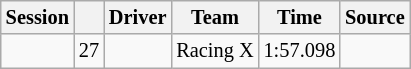<table class="wikitable" style="font-size: 85%">
<tr>
<th>Session</th>
<th></th>
<th>Driver</th>
<th>Team</th>
<th>Time</th>
<th>Source</th>
</tr>
<tr>
<td></td>
<td align=center>27</td>
<td></td>
<td>Racing X</td>
<td>1:57.098</td>
<td align=center></td>
</tr>
</table>
